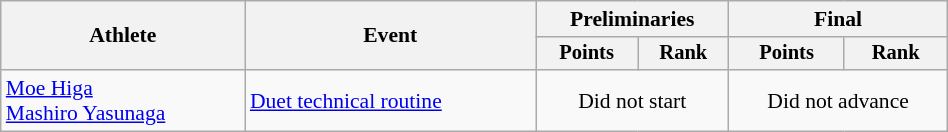<table class="wikitable" style="text-align:center; font-size:90%; width:50%;">
<tr>
<th rowspan="2">Athlete</th>
<th rowspan="2">Event</th>
<th colspan="2">Preliminaries</th>
<th colspan="2">Final</th>
</tr>
<tr style="font-size:95%">
<th>Points</th>
<th>Rank</th>
<th>Points</th>
<th>Rank</th>
</tr>
<tr>
<td align=left><a href='#'>Moe Higa</a><br><a href='#'>Mashiro Yasunaga</a></td>
<td align=left><a href='#'>Duet technical routine</a></td>
<td colspan=2>Did not start</td>
<td colspan=2>Did not advance</td>
</tr>
</table>
